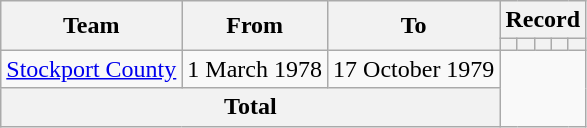<table class=wikitable style="text-align: center">
<tr>
<th rowspan=2>Team</th>
<th rowspan=2>From</th>
<th rowspan=2>To</th>
<th colspan=5>Record</th>
</tr>
<tr>
<th></th>
<th></th>
<th></th>
<th></th>
<th></th>
</tr>
<tr>
<td align=left><a href='#'>Stockport County</a></td>
<td align=left>1 March 1978</td>
<td align=left>17 October 1979<br></td>
</tr>
<tr>
<th colspan="3">Total<br></th>
</tr>
</table>
